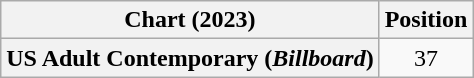<table class="wikitable sortable plainrowheaders" style="text-align:center">
<tr>
<th scope="col">Chart (2023)</th>
<th scope="col">Position</th>
</tr>
<tr>
<th scope="row">US Adult Contemporary (<em>Billboard</em>)</th>
<td>37</td>
</tr>
</table>
